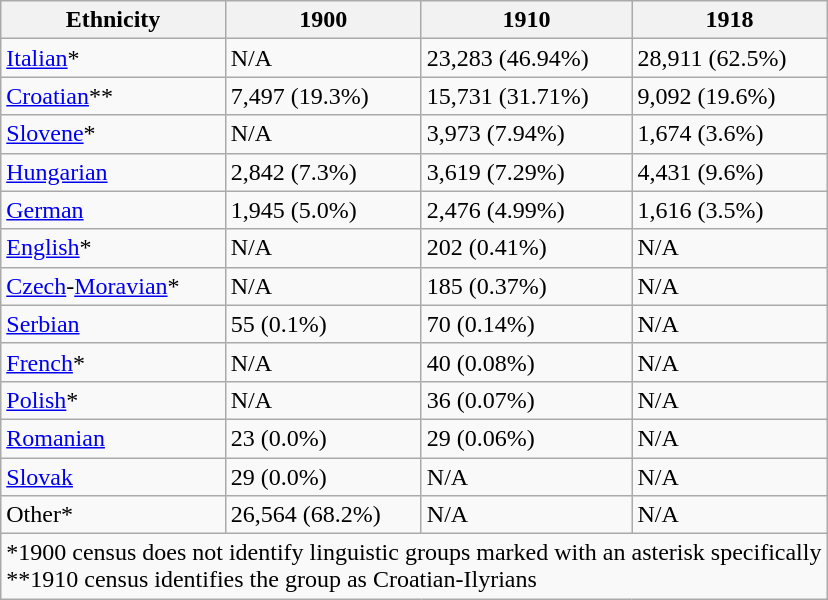<table class="plainrowheaders wikitable" style="cellspacing=2px; text-align:left;">
<tr style="font-size:100%; text-align:left;">
<th>Ethnicity</th>
<th>1900</th>
<th>1910</th>
<th>1918</th>
</tr>
<tr>
<td><a href='#'>Italian</a>*</td>
<td>N/A</td>
<td>23,283 (46.94%)</td>
<td>28,911 (62.5%)</td>
</tr>
<tr>
<td><a href='#'>Croatian</a>**</td>
<td>7,497 (19.3%)</td>
<td>15,731 (31.71%)</td>
<td>9,092 (19.6%)</td>
</tr>
<tr>
<td><a href='#'>Slovene</a>*</td>
<td>N/A</td>
<td>3,973 (7.94%)</td>
<td>1,674 (3.6%)</td>
</tr>
<tr>
<td><a href='#'>Hungarian</a></td>
<td>2,842 (7.3%)</td>
<td>3,619 (7.29%)</td>
<td>4,431 (9.6%)</td>
</tr>
<tr>
<td><a href='#'>German</a></td>
<td>1,945 (5.0%)</td>
<td>2,476 (4.99%)</td>
<td>1,616 (3.5%)</td>
</tr>
<tr>
<td><a href='#'>English</a>*</td>
<td>N/A</td>
<td>202 (0.41%)</td>
<td>N/A</td>
</tr>
<tr>
<td><a href='#'>Czech</a>-<a href='#'>Moravian</a>*</td>
<td>N/A</td>
<td>185 (0.37%)</td>
<td>N/A</td>
</tr>
<tr>
<td><a href='#'>Serbian</a></td>
<td>55 (0.1%)</td>
<td>70 (0.14%)</td>
<td>N/A</td>
</tr>
<tr>
<td><a href='#'>French</a>*</td>
<td>N/A</td>
<td>40 (0.08%)</td>
<td>N/A</td>
</tr>
<tr>
<td><a href='#'>Polish</a>*</td>
<td>N/A</td>
<td>36 (0.07%)</td>
<td>N/A</td>
</tr>
<tr>
<td><a href='#'>Romanian</a></td>
<td>23 (0.0%)</td>
<td>29 (0.06%)</td>
<td>N/A</td>
</tr>
<tr>
<td><a href='#'>Slovak</a></td>
<td>29 (0.0%)</td>
<td>N/A</td>
<td>N/A</td>
</tr>
<tr>
<td>Other*</td>
<td>26,564 (68.2%)</td>
<td>N/A</td>
<td>N/A</td>
</tr>
<tr>
<td colspan=4>*1900 census does not identify linguistic groups marked with an asterisk specifically<br>**1910 census identifies the group as Croatian-Ilyrians</td>
</tr>
</table>
